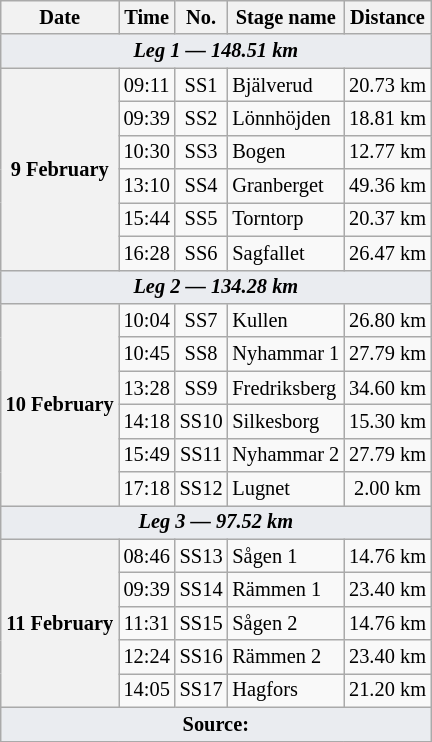<table class="wikitable" style="font-size: 85%;">
<tr>
<th>Date</th>
<th>Time</th>
<th>No.</th>
<th>Stage name</th>
<th>Distance</th>
</tr>
<tr>
<td style="background-color:#EAECF0; text-align:center" colspan="5"><strong><em>Leg 1 — 148.51 km</em></strong></td>
</tr>
<tr>
<th rowspan="6">9 February</th>
<td align="center">09:11</td>
<td align="center">SS1</td>
<td>Bjälverud</td>
<td align="center">20.73 km</td>
</tr>
<tr>
<td align="center">09:39</td>
<td align="center">SS2</td>
<td>Lönnhöjden</td>
<td align="center">18.81 km</td>
</tr>
<tr>
<td align="center">10:30</td>
<td align="center">SS3</td>
<td>Bogen</td>
<td align="center">12.77 km</td>
</tr>
<tr>
<td align="center">13:10</td>
<td align="center">SS4</td>
<td>Granberget</td>
<td align="center">49.36 km</td>
</tr>
<tr>
<td align="center">15:44</td>
<td align="center">SS5</td>
<td>Torntorp</td>
<td align="center">20.37 km</td>
</tr>
<tr>
<td align="center">16:28</td>
<td align="center">SS6</td>
<td>Sagfallet</td>
<td align="center">26.47 km</td>
</tr>
<tr>
<td style="background-color:#EAECF0; text-align:center" colspan="5"><strong><em>Leg 2 — 134.28 km</em></strong></td>
</tr>
<tr>
<th rowspan="6">10 February</th>
<td align="center">10:04</td>
<td align="center">SS7</td>
<td>Kullen</td>
<td align="center">26.80 km</td>
</tr>
<tr>
<td align="center">10:45</td>
<td align="center">SS8</td>
<td>Nyhammar 1</td>
<td align="center">27.79 km</td>
</tr>
<tr>
<td align="center">13:28</td>
<td align="center">SS9</td>
<td>Fredriksberg</td>
<td align="center">34.60 km</td>
</tr>
<tr>
<td align="center">14:18</td>
<td align="center">SS10</td>
<td>Silkesborg</td>
<td align="center">15.30 km</td>
</tr>
<tr>
<td align="center">15:49</td>
<td align="center">SS11</td>
<td>Nyhammar 2</td>
<td align="center">27.79 km</td>
</tr>
<tr>
<td align="center">17:18</td>
<td align="center">SS12</td>
<td>Lugnet</td>
<td align="center">2.00 km</td>
</tr>
<tr>
<td style="background-color:#EAECF0; text-align:center" colspan="5"><strong><em>Leg 3 — 97.52 km</em></strong></td>
</tr>
<tr>
<th rowspan="5">11 February</th>
<td align="center">08:46</td>
<td align="center">SS13</td>
<td>Sågen 1</td>
<td align="center">14.76 km</td>
</tr>
<tr>
<td align="center">09:39</td>
<td align="center">SS14</td>
<td>Rämmen 1</td>
<td align="center">23.40 km</td>
</tr>
<tr>
<td align="center">11:31</td>
<td align="center">SS15</td>
<td>Sågen 2</td>
<td align="center">14.76 km</td>
</tr>
<tr>
<td align="center">12:24</td>
<td align="center">SS16</td>
<td>Rämmen 2</td>
<td align="center">23.40 km</td>
</tr>
<tr>
<td align="center">14:05</td>
<td align="center">SS17</td>
<td>Hagfors</td>
<td align="center">21.20 km</td>
</tr>
<tr>
<td style="background-color:#EAECF0; text-align:center" colspan="5"><strong>Source:</strong></td>
</tr>
<tr>
</tr>
</table>
